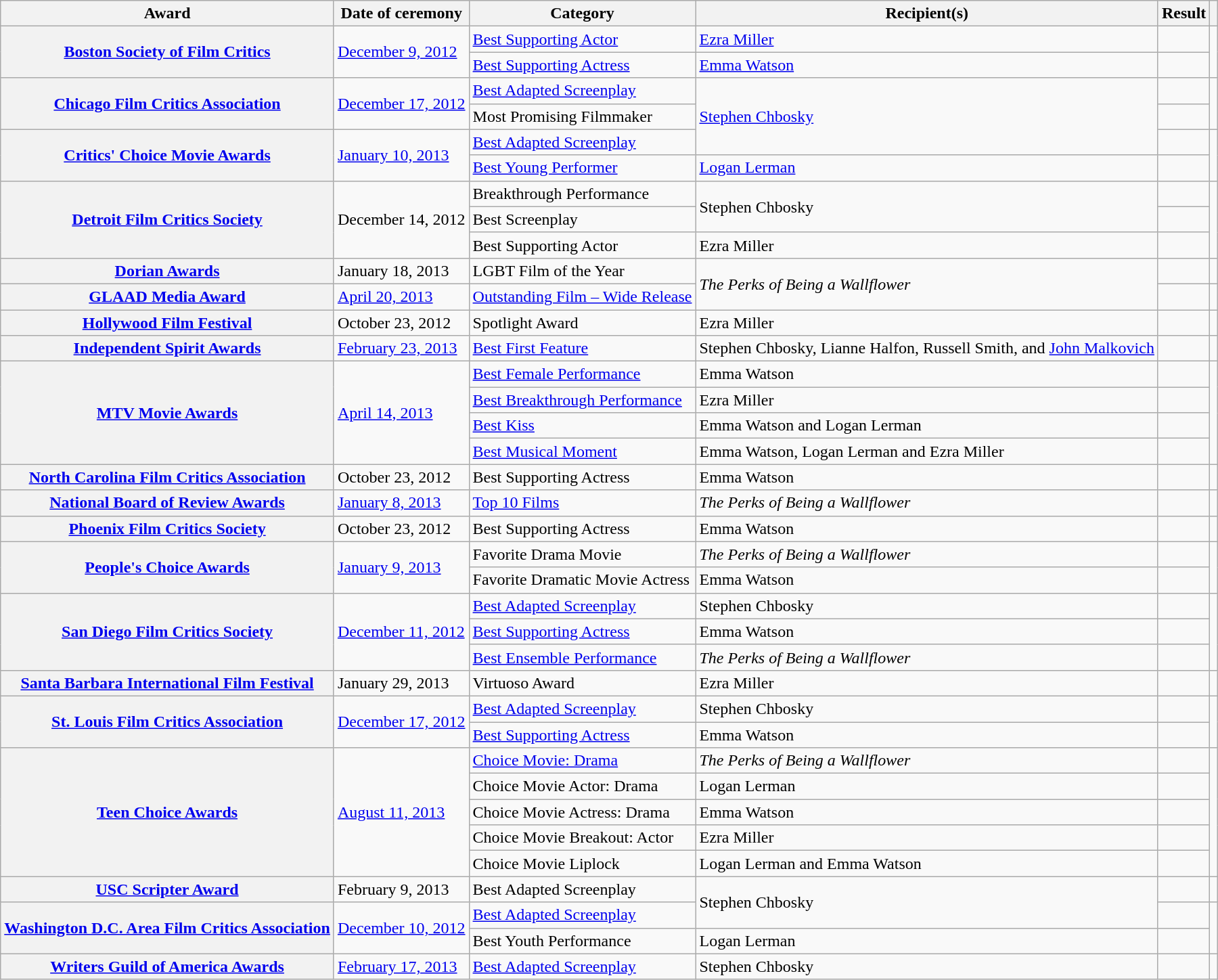<table class="wikitable plainrowheaders sortable">
<tr>
<th scope="col">Award</th>
<th scope="col">Date of ceremony</th>
<th scope="col">Category</th>
<th scope="col">Recipient(s)</th>
<th scope="col">Result</th>
<th scope="col" class="unsortable"></th>
</tr>
<tr>
<th scope="row" rowspan="2"><a href='#'>Boston Society of Film Critics</a></th>
<td rowspan="2"><a href='#'>December 9, 2012</a></td>
<td><a href='#'>Best Supporting Actor</a></td>
<td><a href='#'>Ezra Miller</a></td>
<td></td>
<td rowspan="2" style="text-align:center;"></td>
</tr>
<tr>
<td><a href='#'>Best Supporting Actress</a></td>
<td><a href='#'>Emma Watson</a></td>
<td></td>
</tr>
<tr>
<th scope="row" rowspan=2><a href='#'>Chicago Film Critics Association</a></th>
<td rowspan=2><a href='#'>December 17, 2012</a></td>
<td><a href='#'>Best Adapted Screenplay</a></td>
<td rowspan=3><a href='#'>Stephen Chbosky</a></td>
<td></td>
<td rowspan=2 style="text-align:center;"></td>
</tr>
<tr>
<td>Most Promising Filmmaker</td>
<td></td>
</tr>
<tr>
<th scope="row" rowspan=2><a href='#'>Critics' Choice Movie Awards</a></th>
<td rowspan=2><a href='#'>January 10, 2013</a></td>
<td><a href='#'>Best Adapted Screenplay</a></td>
<td></td>
<td style="text-align:center;" rowspan=2></td>
</tr>
<tr>
<td><a href='#'>Best Young Performer</a></td>
<td><a href='#'>Logan Lerman</a></td>
<td></td>
</tr>
<tr>
<th scope="row" rowspan=3><a href='#'>Detroit Film Critics Society</a></th>
<td rowspan=3>December 14, 2012</td>
<td>Breakthrough Performance</td>
<td rowspan=2>Stephen Chbosky</td>
<td></td>
<td style="text-align:center;" rowspan=3></td>
</tr>
<tr>
<td>Best Screenplay</td>
<td></td>
</tr>
<tr>
<td>Best Supporting Actor</td>
<td>Ezra Miller</td>
<td></td>
</tr>
<tr>
<th scope="row"><a href='#'>Dorian Awards</a></th>
<td>January 18, 2013</td>
<td>LGBT Film of the Year</td>
<td rowspan=2><em>The Perks of Being a Wallflower</em></td>
<td></td>
<td style="text-align:center;"></td>
</tr>
<tr>
<th scope="row"><a href='#'>GLAAD Media Award</a></th>
<td><a href='#'>April 20, 2013</a></td>
<td><a href='#'>Outstanding Film – Wide Release</a></td>
<td></td>
<td style="text-align:center;"></td>
</tr>
<tr>
<th scope="row"><a href='#'>Hollywood Film Festival</a></th>
<td>October 23, 2012</td>
<td>Spotlight Award</td>
<td>Ezra Miller</td>
<td></td>
<td style="text-align:center;"></td>
</tr>
<tr>
<th scope="row"><a href='#'>Independent Spirit Awards</a></th>
<td><a href='#'>February 23, 2013</a></td>
<td><a href='#'>Best First Feature</a></td>
<td>Stephen Chbosky, Lianne Halfon, Russell Smith, and <a href='#'>John Malkovich</a></td>
<td></td>
<td style="text-align:center;"></td>
</tr>
<tr>
<th scope="row" rowspan=4><a href='#'>MTV Movie Awards</a></th>
<td rowspan=4><a href='#'>April 14, 2013</a></td>
<td><a href='#'>Best Female Performance</a></td>
<td>Emma Watson</td>
<td></td>
<td style="text-align:center;" rowspan=4></td>
</tr>
<tr>
<td><a href='#'>Best Breakthrough Performance</a></td>
<td>Ezra Miller</td>
<td></td>
</tr>
<tr>
<td><a href='#'>Best Kiss</a></td>
<td>Emma Watson and Logan Lerman</td>
<td></td>
</tr>
<tr>
<td><a href='#'>Best Musical Moment</a></td>
<td>Emma Watson, Logan Lerman and Ezra Miller</td>
<td></td>
</tr>
<tr>
<th scope="row"><a href='#'>North Carolina Film Critics Association</a></th>
<td>October 23, 2012</td>
<td>Best Supporting Actress</td>
<td>Emma Watson</td>
<td></td>
<td></td>
</tr>
<tr>
<th scope="row"><a href='#'>National Board of Review Awards</a></th>
<td><a href='#'>January 8, 2013</a></td>
<td><a href='#'>Top 10 Films</a></td>
<td><em>The Perks of Being a Wallflower</em></td>
<td></td>
<td style="text-align:center;"></td>
</tr>
<tr>
<th scope="row"><a href='#'>Phoenix Film Critics Society</a></th>
<td>October 23, 2012</td>
<td>Best Supporting Actress</td>
<td>Emma Watson</td>
<td></td>
<td></td>
</tr>
<tr>
<th scope="row" rowspan=2><a href='#'>People's Choice Awards</a></th>
<td rowspan=2><a href='#'>January 9, 2013</a></td>
<td>Favorite Drama Movie</td>
<td><em>The Perks of Being a Wallflower</em></td>
<td></td>
<td style="text-align:center;" rowspan=2></td>
</tr>
<tr>
<td>Favorite Dramatic Movie Actress</td>
<td>Emma Watson</td>
<td></td>
</tr>
<tr>
<th scope="row" rowspan=3><a href='#'>San Diego Film Critics Society</a></th>
<td rowspan=3><a href='#'>December 11, 2012</a></td>
<td><a href='#'>Best Adapted Screenplay</a></td>
<td>Stephen Chbosky</td>
<td></td>
<td style="text-align:center;" rowspan=3></td>
</tr>
<tr>
<td><a href='#'>Best Supporting Actress</a></td>
<td>Emma Watson</td>
<td></td>
</tr>
<tr>
<td><a href='#'>Best Ensemble Performance</a></td>
<td><em>The Perks of Being a Wallflower</em></td>
<td></td>
</tr>
<tr>
<th scope="row"><a href='#'>Santa Barbara International Film Festival</a></th>
<td>January 29, 2013</td>
<td>Virtuoso Award</td>
<td>Ezra Miller</td>
<td></td>
<td style="text-align:center;"></td>
</tr>
<tr>
<th scope="row" rowspan=2><a href='#'>St. Louis Film Critics Association</a></th>
<td rowspan=2><a href='#'>December 17, 2012</a></td>
<td><a href='#'>Best Adapted Screenplay</a></td>
<td>Stephen Chbosky</td>
<td></td>
<td style="text-align:center;" rowspan=2></td>
</tr>
<tr>
<td><a href='#'>Best Supporting Actress</a></td>
<td>Emma Watson</td>
<td></td>
</tr>
<tr>
<th scope="row" rowspan=5><a href='#'>Teen Choice Awards</a></th>
<td rowspan=5><a href='#'>August 11, 2013</a></td>
<td><a href='#'>Choice Movie: Drama</a></td>
<td><em>The Perks of Being a Wallflower</em></td>
<td></td>
<td style="text-align:center;" rowspan=5></td>
</tr>
<tr>
<td>Choice Movie Actor: Drama</td>
<td>Logan Lerman</td>
<td></td>
</tr>
<tr>
<td>Choice Movie Actress: Drama</td>
<td>Emma Watson</td>
<td></td>
</tr>
<tr>
<td>Choice Movie Breakout: Actor</td>
<td>Ezra Miller</td>
<td></td>
</tr>
<tr>
<td>Choice Movie Liplock</td>
<td>Logan Lerman and Emma Watson</td>
<td></td>
</tr>
<tr>
<th scope="row"><a href='#'>USC Scripter Award</a></th>
<td>February 9, 2013</td>
<td>Best Adapted Screenplay</td>
<td rowspan=2>Stephen Chbosky</td>
<td></td>
<td style="text-align:center;"></td>
</tr>
<tr>
<th scope="row" rowspan=2><a href='#'>Washington D.C. Area Film Critics Association</a></th>
<td rowspan=2><a href='#'>December 10, 2012</a></td>
<td><a href='#'>Best Adapted Screenplay</a></td>
<td></td>
<td style="text-align:center;" rowspan=2></td>
</tr>
<tr>
<td>Best Youth Performance</td>
<td>Logan Lerman</td>
<td></td>
</tr>
<tr>
<th scope="row"><a href='#'>Writers Guild of America Awards</a></th>
<td><a href='#'>February 17, 2013</a></td>
<td><a href='#'>Best Adapted Screenplay</a></td>
<td>Stephen Chbosky</td>
<td></td>
<td style="text-align:center;"></td>
</tr>
</table>
